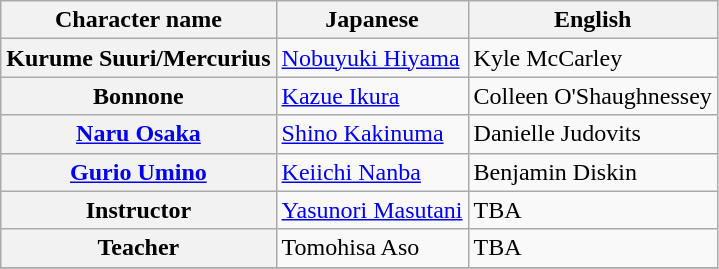<table class="wikitable plainrowheaders">
<tr>
<th>Character name</th>
<th>Japanese</th>
<th>English</th>
</tr>
<tr>
<th scope="row">Kurume Suuri/Mercurius</th>
<td><a href='#'>Nobuyuki Hiyama</a></td>
<td>Kyle McCarley</td>
</tr>
<tr>
<th scope="row">Bonnone</th>
<td><a href='#'>Kazue Ikura</a></td>
<td>Colleen O'Shaughnessey</td>
</tr>
<tr>
<th scope="row"><a href='#'>Naru Osaka</a></th>
<td><a href='#'>Shino Kakinuma</a></td>
<td>Danielle Judovits</td>
</tr>
<tr>
<th scope="row"><a href='#'>Gurio Umino</a></th>
<td><a href='#'>Keiichi Nanba</a></td>
<td>Benjamin Diskin</td>
</tr>
<tr>
<th scope="row">Instructor</th>
<td><a href='#'>Yasunori Masutani</a></td>
<td>TBA</td>
</tr>
<tr>
<th scope="row">Teacher</th>
<td>Tomohisa Aso</td>
<td>TBA</td>
</tr>
<tr>
</tr>
</table>
